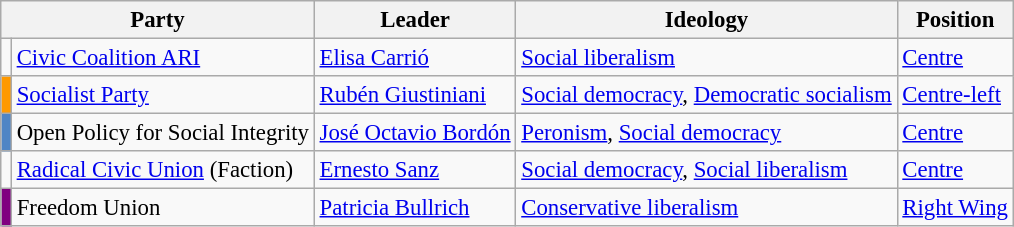<table class="wikitable sortable" style="font-size:95%">
<tr>
<th colspan=2>Party</th>
<th>Leader</th>
<th>Ideology</th>
<th>Position</th>
</tr>
<tr>
<td bgcolor=></td>
<td><a href='#'>Civic Coalition ARI</a></td>
<td><a href='#'>Elisa Carrió</a></td>
<td><a href='#'>Social liberalism</a></td>
<td><a href='#'>Centre</a></td>
</tr>
<tr>
<td bgcolor="#FF9900"></td>
<td><a href='#'>Socialist Party</a></td>
<td><a href='#'>Rubén Giustiniani</a></td>
<td><a href='#'>Social democracy</a>, <a href='#'>Democratic socialism</a></td>
<td><a href='#'>Centre-left</a></td>
</tr>
<tr>
<td bgcolor="#4F85C5"></td>
<td>Open Policy for Social Integrity</td>
<td><a href='#'>José Octavio Bordón</a></td>
<td><a href='#'>Peronism</a>, <a href='#'>Social democracy</a></td>
<td><a href='#'>Centre</a></td>
</tr>
<tr>
<td bgcolor=></td>
<td><a href='#'>Radical Civic Union</a> (Faction)</td>
<td><a href='#'>Ernesto Sanz</a></td>
<td><a href='#'>Social democracy</a>, <a href='#'>Social liberalism</a></td>
<td><a href='#'>Centre</a></td>
</tr>
<tr>
<td bgcolor=purple></td>
<td>Freedom Union</td>
<td><a href='#'>Patricia Bullrich</a></td>
<td><a href='#'>Conservative liberalism</a></td>
<td><a href='#'>Right Wing</a></td>
</tr>
</table>
